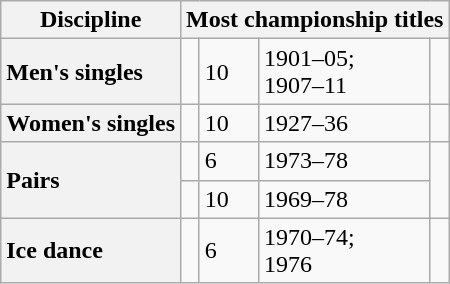<table class="wikitable unsortable" style="text-align:left">
<tr>
<th scope="col">Discipline</th>
<th colspan="4" scope="col">Most championship titles</th>
</tr>
<tr>
<th scope="row" style="text-align:left">Men's singles</th>
<td></td>
<td>10</td>
<td>1901–05;<br>1907–11</td>
<td></td>
</tr>
<tr>
<th scope="row" style="text-align:left">Women's singles</th>
<td></td>
<td>10</td>
<td>1927–36</td>
<td></td>
</tr>
<tr>
<th rowspan="2" scope="row" style="text-align:left">Pairs</th>
<td></td>
<td>6</td>
<td>1973–78</td>
<td rowspan="2"></td>
</tr>
<tr>
<td></td>
<td>10</td>
<td>1969–78</td>
</tr>
<tr>
<th scope="row" style="text-align:left">Ice dance</th>
<td></td>
<td>6</td>
<td>1970–74;<br>1976</td>
<td></td>
</tr>
</table>
